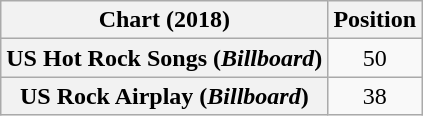<table class="wikitable plainrowheaders" style="text-align:center">
<tr>
<th>Chart (2018)</th>
<th>Position</th>
</tr>
<tr>
<th scope="row">US Hot Rock Songs (<em>Billboard</em>)</th>
<td>50</td>
</tr>
<tr>
<th scope="row">US Rock Airplay (<em>Billboard</em>)</th>
<td>38</td>
</tr>
</table>
